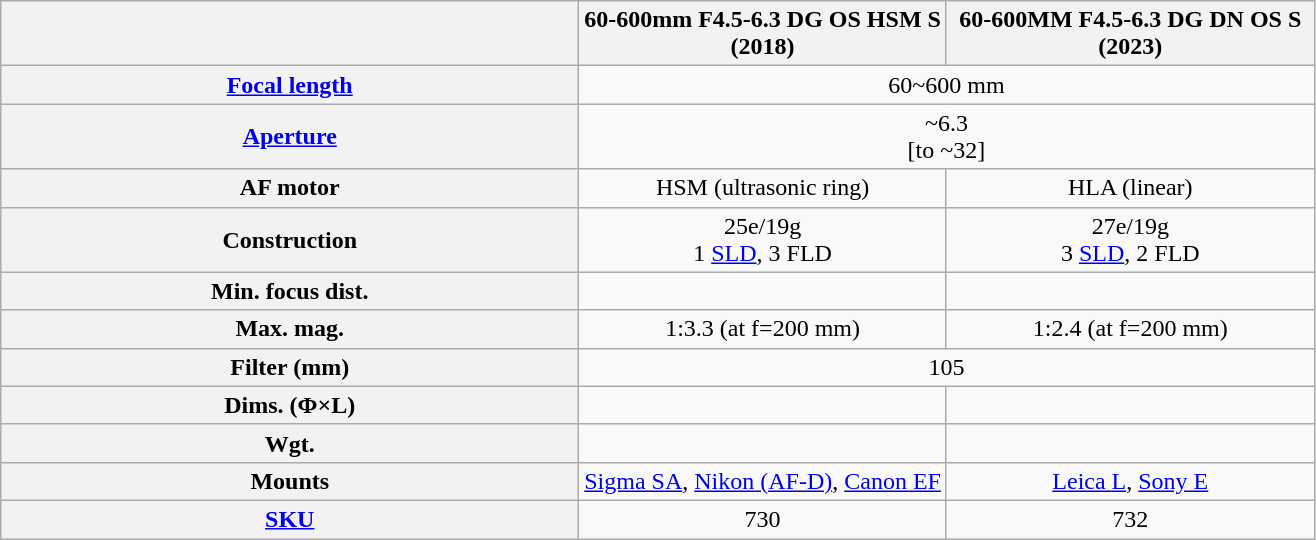<table class="wikitable" style="font-size:100%;text-align:center;">
<tr>
<th></th>
<th style="width:28%;">60-600mm F4.5-6.3 DG OS HSM  S<br>(2018)</th>
<th style="width:28%;">60-600MM F4.5-6.3 DG DN OS  S<br>(2023)</th>
</tr>
<tr>
<th><a href='#'>Focal length</a></th>
<td colspan=2>60~600 mm</td>
</tr>
<tr>
<th><a href='#'>Aperture</a></th>
<td colspan=2>~6.3<br>[to ~32]</td>
</tr>
<tr>
<th>AF motor</th>
<td>HSM (ultrasonic ring)</td>
<td>HLA (linear)</td>
</tr>
<tr>
<th>Construction</th>
<td>25e/19g<br>1 <a href='#'>SLD</a>, 3 FLD</td>
<td>27e/19g<br>3 <a href='#'>SLD</a>, 2 FLD</td>
</tr>
<tr>
<th>Min. focus dist.</th>
<td></td>
<td></td>
</tr>
<tr>
<th>Max. mag.</th>
<td>1:3.3 (at f=200 mm)</td>
<td>1:2.4 (at f=200 mm)</td>
</tr>
<tr>
<th>Filter (mm)</th>
<td colspan=2>105</td>
</tr>
<tr>
<th>Dims. (Φ×L)</th>
<td></td>
<td></td>
</tr>
<tr>
<th>Wgt.</th>
<td></td>
<td></td>
</tr>
<tr>
<th>Mounts</th>
<td><a href='#'>Sigma SA</a>, <a href='#'>Nikon (AF-D)</a>, <a href='#'>Canon EF</a></td>
<td><a href='#'>Leica L</a>, <a href='#'>Sony E</a></td>
</tr>
<tr>
<th><a href='#'>SKU</a></th>
<td>730</td>
<td>732</td>
</tr>
</table>
